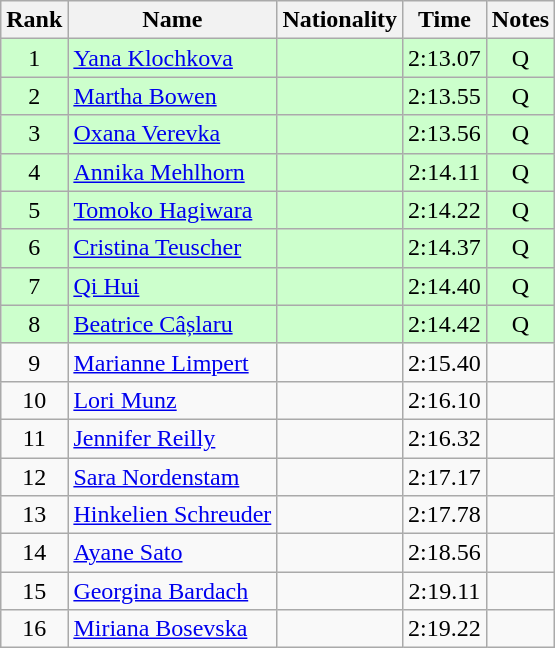<table class="wikitable sortable" style="text-align:center">
<tr>
<th>Rank</th>
<th>Name</th>
<th>Nationality</th>
<th>Time</th>
<th>Notes</th>
</tr>
<tr bgcolor=ccffcc>
<td>1</td>
<td align=left><a href='#'>Yana Klochkova</a></td>
<td align=left></td>
<td>2:13.07</td>
<td>Q</td>
</tr>
<tr bgcolor=ccffcc>
<td>2</td>
<td align=left><a href='#'>Martha Bowen</a></td>
<td align=left></td>
<td>2:13.55</td>
<td>Q</td>
</tr>
<tr bgcolor=ccffcc>
<td>3</td>
<td align=left><a href='#'>Oxana Verevka</a></td>
<td align=left></td>
<td>2:13.56</td>
<td>Q</td>
</tr>
<tr bgcolor=ccffcc>
<td>4</td>
<td align=left><a href='#'>Annika Mehlhorn</a></td>
<td align=left></td>
<td>2:14.11</td>
<td>Q</td>
</tr>
<tr bgcolor=ccffcc>
<td>5</td>
<td align=left><a href='#'>Tomoko Hagiwara</a></td>
<td align=left></td>
<td>2:14.22</td>
<td>Q</td>
</tr>
<tr bgcolor=ccffcc>
<td>6</td>
<td align=left><a href='#'>Cristina Teuscher</a></td>
<td align=left></td>
<td>2:14.37</td>
<td>Q</td>
</tr>
<tr bgcolor=ccffcc>
<td>7</td>
<td align=left><a href='#'>Qi Hui</a></td>
<td align=left></td>
<td>2:14.40</td>
<td>Q</td>
</tr>
<tr bgcolor=ccffcc>
<td>8</td>
<td align=left><a href='#'>Beatrice Câșlaru</a></td>
<td align=left></td>
<td>2:14.42</td>
<td>Q</td>
</tr>
<tr>
<td>9</td>
<td align=left><a href='#'>Marianne Limpert</a></td>
<td align=left></td>
<td>2:15.40</td>
<td></td>
</tr>
<tr>
<td>10</td>
<td align=left><a href='#'>Lori Munz</a></td>
<td align=left></td>
<td>2:16.10</td>
<td></td>
</tr>
<tr>
<td>11</td>
<td align=left><a href='#'>Jennifer Reilly</a></td>
<td align=left></td>
<td>2:16.32</td>
<td></td>
</tr>
<tr>
<td>12</td>
<td align=left><a href='#'>Sara Nordenstam</a></td>
<td align=left></td>
<td>2:17.17</td>
<td></td>
</tr>
<tr>
<td>13</td>
<td align=left><a href='#'>Hinkelien Schreuder</a></td>
<td align=left></td>
<td>2:17.78</td>
<td></td>
</tr>
<tr>
<td>14</td>
<td align=left><a href='#'>Ayane Sato</a></td>
<td align=left></td>
<td>2:18.56</td>
<td></td>
</tr>
<tr>
<td>15</td>
<td align=left><a href='#'>Georgina Bardach</a></td>
<td align=left></td>
<td>2:19.11</td>
<td></td>
</tr>
<tr>
<td>16</td>
<td align=left><a href='#'>Miriana Bosevska</a></td>
<td align=left></td>
<td>2:19.22</td>
<td></td>
</tr>
</table>
